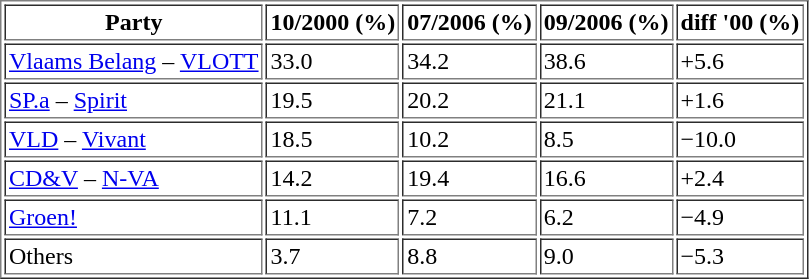<table border="1" cellpadding="2">
<tr>
<th>Party</th>
<th>10/2000 (%)</th>
<th>07/2006 (%)</th>
<th>09/2006 (%)</th>
<th>diff '00 (%)</th>
</tr>
<tr>
<td><a href='#'>Vlaams Belang</a> – <a href='#'>VLOTT</a></td>
<td>33.0</td>
<td>34.2</td>
<td>38.6</td>
<td>+5.6</td>
</tr>
<tr>
<td><a href='#'>SP.a</a> – <a href='#'>Spirit</a></td>
<td>19.5</td>
<td>20.2</td>
<td>21.1</td>
<td>+1.6</td>
</tr>
<tr>
<td><a href='#'>VLD</a> – <a href='#'>Vivant</a></td>
<td>18.5</td>
<td>10.2</td>
<td>8.5</td>
<td>−10.0</td>
</tr>
<tr>
<td><a href='#'>CD&V</a> – <a href='#'>N-VA</a></td>
<td>14.2</td>
<td>19.4</td>
<td>16.6</td>
<td>+2.4</td>
</tr>
<tr>
<td><a href='#'>Groen!</a></td>
<td>11.1</td>
<td>7.2</td>
<td>6.2</td>
<td>−4.9</td>
</tr>
<tr>
<td>Others</td>
<td>3.7</td>
<td>8.8</td>
<td>9.0</td>
<td>−5.3</td>
</tr>
</table>
